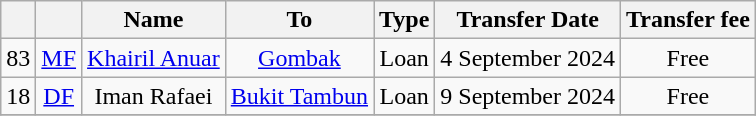<table class="wikitable" style="text-align:center;">
<tr>
<th></th>
<th></th>
<th>Name</th>
<th>To</th>
<th>Type</th>
<th>Transfer Date</th>
<th>Transfer fee</th>
</tr>
<tr>
<td>83</td>
<td><a href='#'>MF</a></td>
<td><a href='#'>Khairil Anuar</a></td>
<td><a href='#'>Gombak</a></td>
<td>Loan</td>
<td>4 September 2024</td>
<td>Free</td>
</tr>
<tr>
<td>18</td>
<td><a href='#'>DF</a></td>
<td>Iman Rafaei</td>
<td><a href='#'>Bukit Tambun</a></td>
<td>Loan</td>
<td>9 September 2024</td>
<td>Free</td>
</tr>
<tr>
</tr>
</table>
